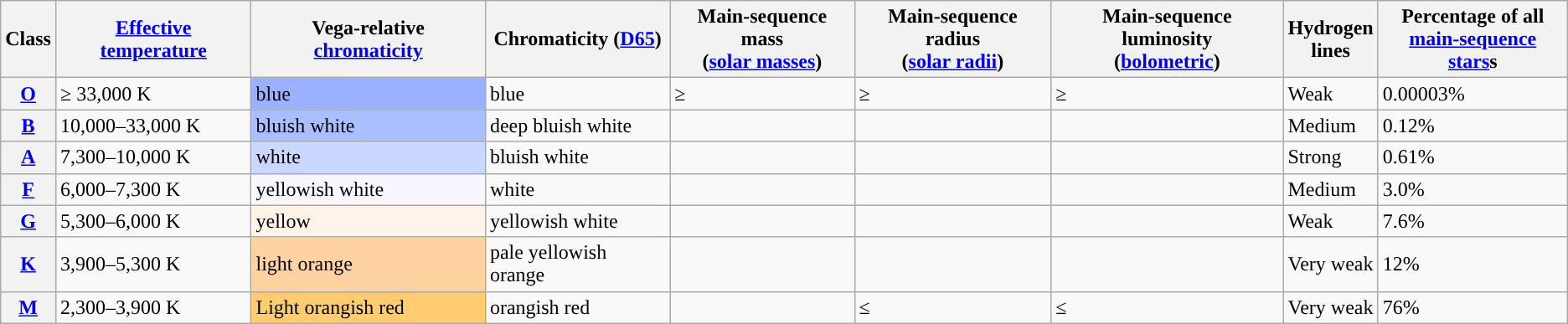<table class="wikitable">
<tr>
<th>Class</th>
<th><a href='#'>Effective temperature</a></th>
<th abbr="Chromaticity">Vega-relative <a href='#'>chromaticity</a></th>
<th abbr="chromaticity">Chromaticity (<a href='#'>D65</a>)</th>
<th>Main-sequence mass<br>(<a href='#'>solar masses</a>)</th>
<th>Main-sequence radius<br>(<a href='#'>solar radii</a>)</th>
<th>Main-sequence luminosity<br>(<a href='#'>bolometric</a>)</th>
<th>Hydrogen<br>lines</th>
<th>Percentage of all<br><a href='#'>main-sequence stars</a>s</th>
</tr>
<tr>
<th><a href='#'>O</a></th>
<td>≥ 33,000 K</td>
<td style="background:#9bb0ff;" class="mw-no-invert">blue</td>
<td style="background:#">blue</td>
<td>≥ </td>
<td>≥ </td>
<td>≥ </td>
<td>Weak</td>
<td>0.00003%</td>
</tr>
<tr>
<th><a href='#'>B</a></th>
<td>10,000–33,000 K</td>
<td style="background:#aabfff;" class="mw-no-invert">bluish white</td>
<td style="background:#">deep bluish white</td>
<td></td>
<td></td>
<td></td>
<td>Medium</td>
<td>0.12%</td>
</tr>
<tr>
<th><a href='#'>A</a></th>
<td>7,300–10,000 K</td>
<td style="background:#cad7ff;" class="mw-no-invert">white</td>
<td style="background:#">bluish white</td>
<td></td>
<td></td>
<td></td>
<td>Strong</td>
<td>0.61%</td>
</tr>
<tr>
<th><a href='#'>F</a></th>
<td>6,000–7,300 K</td>
<td style="background:#f8f7ff;" class="mw-no-invert">yellowish white</td>
<td style="background:#">white</td>
<td></td>
<td></td>
<td></td>
<td>Medium</td>
<td>3.0%</td>
</tr>
<tr>
<th><a href='#'>G</a></th>
<td>5,300–6,000 K</td>
<td style="background:#fff4ea;" class="mw-no-invert">yellow</td>
<td style="background:#">yellowish white</td>
<td></td>
<td></td>
<td></td>
<td>Weak</td>
<td>7.6%</td>
</tr>
<tr>
<th><a href='#'>K</a></th>
<td>3,900–5,300 K</td>
<td style="background:#ffd2a1;" class="mw-no-invert">light orange</td>
<td style="background:#">pale yellowish orange</td>
<td></td>
<td></td>
<td></td>
<td>Very weak</td>
<td>12%</td>
</tr>
<tr>
<th><a href='#'>M</a></th>
<td>2,300–3,900 K</td>
<td style="background:#ffcc6f;" class="mw-no-invert">Light orangish red</td>
<td style="background:#">orangish red</td>
<td></td>
<td>≤ </td>
<td>≤ </td>
<td>Very weak</td>
<td>76%</td>
</tr>
</table>
